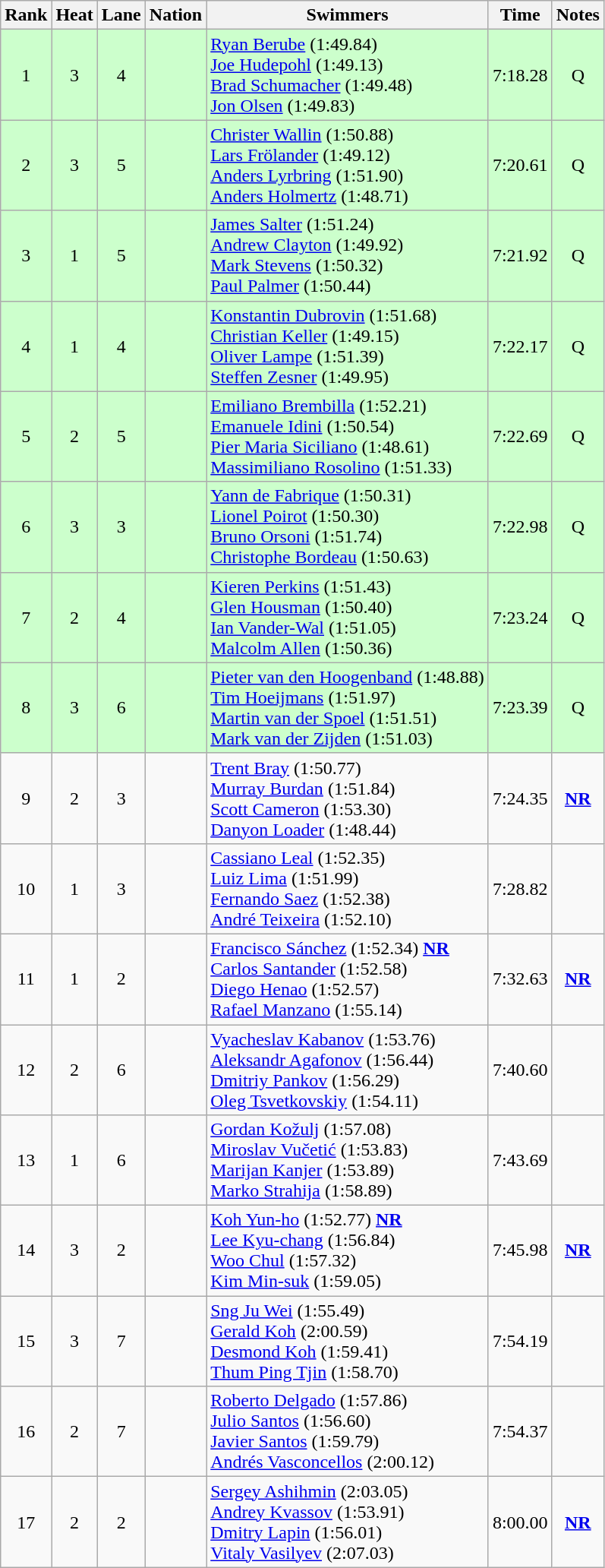<table class="wikitable sortable" style="text-align:center">
<tr>
<th>Rank</th>
<th>Heat</th>
<th>Lane</th>
<th>Nation</th>
<th>Swimmers</th>
<th>Time</th>
<th>Notes</th>
</tr>
<tr bgcolor=#cfc>
<td>1</td>
<td>3</td>
<td>4</td>
<td align=left></td>
<td align=left><a href='#'>Ryan Berube</a> (1:49.84)<br><a href='#'>Joe Hudepohl</a> (1:49.13)<br><a href='#'>Brad Schumacher</a> (1:49.48)<br><a href='#'>Jon Olsen</a> (1:49.83)</td>
<td>7:18.28</td>
<td>Q</td>
</tr>
<tr bgcolor=#cfc>
<td>2</td>
<td>3</td>
<td>5</td>
<td align=left></td>
<td align=left><a href='#'>Christer Wallin</a> (1:50.88)<br><a href='#'>Lars Frölander</a> (1:49.12)<br><a href='#'>Anders Lyrbring</a> (1:51.90)<br><a href='#'>Anders Holmertz</a> (1:48.71)</td>
<td>7:20.61</td>
<td>Q</td>
</tr>
<tr bgcolor=#cfc>
<td>3</td>
<td>1</td>
<td>5</td>
<td align=left></td>
<td align=left><a href='#'>James Salter</a> (1:51.24)<br><a href='#'>Andrew Clayton</a> (1:49.92)<br><a href='#'>Mark Stevens</a> (1:50.32)<br><a href='#'>Paul Palmer</a> (1:50.44)</td>
<td>7:21.92</td>
<td>Q</td>
</tr>
<tr bgcolor=#cfc>
<td>4</td>
<td>1</td>
<td>4</td>
<td align=left></td>
<td align=left><a href='#'>Konstantin Dubrovin</a> (1:51.68)<br><a href='#'>Christian Keller</a> (1:49.15)<br><a href='#'>Oliver Lampe</a> (1:51.39)<br><a href='#'>Steffen Zesner</a> (1:49.95)</td>
<td>7:22.17</td>
<td>Q</td>
</tr>
<tr bgcolor=#cfc>
<td>5</td>
<td>2</td>
<td>5</td>
<td align=left></td>
<td align=left><a href='#'>Emiliano Brembilla</a> (1:52.21)<br><a href='#'>Emanuele Idini</a> (1:50.54)<br><a href='#'>Pier Maria Siciliano</a> (1:48.61)<br><a href='#'>Massimiliano Rosolino</a> (1:51.33)</td>
<td>7:22.69</td>
<td>Q</td>
</tr>
<tr bgcolor=#cfc>
<td>6</td>
<td>3</td>
<td>3</td>
<td align=left></td>
<td align=left><a href='#'>Yann de Fabrique</a> (1:50.31)<br><a href='#'>Lionel Poirot</a> (1:50.30)<br><a href='#'>Bruno Orsoni</a> (1:51.74)<br><a href='#'>Christophe Bordeau</a> (1:50.63)</td>
<td>7:22.98</td>
<td>Q</td>
</tr>
<tr bgcolor=#cfc>
<td>7</td>
<td>2</td>
<td>4</td>
<td align=left></td>
<td align=left><a href='#'>Kieren Perkins</a> (1:51.43)<br><a href='#'>Glen Housman</a> (1:50.40)<br><a href='#'>Ian Vander-Wal</a> (1:51.05)<br><a href='#'>Malcolm Allen</a> (1:50.36)</td>
<td>7:23.24</td>
<td>Q</td>
</tr>
<tr bgcolor=#cfc>
<td>8</td>
<td>3</td>
<td>6</td>
<td align=left></td>
<td align=left><a href='#'>Pieter van den Hoogenband</a> (1:48.88)<br><a href='#'>Tim Hoeijmans</a> (1:51.97)<br><a href='#'>Martin van der Spoel</a> (1:51.51)<br><a href='#'>Mark van der Zijden</a> (1:51.03)</td>
<td>7:23.39</td>
<td>Q</td>
</tr>
<tr>
<td>9</td>
<td>2</td>
<td>3</td>
<td align=left></td>
<td align=left><a href='#'>Trent Bray</a> (1:50.77)<br><a href='#'>Murray Burdan</a> (1:51.84)<br><a href='#'>Scott Cameron</a> (1:53.30)<br><a href='#'>Danyon Loader</a> (1:48.44)</td>
<td>7:24.35</td>
<td><strong><a href='#'>NR</a></strong></td>
</tr>
<tr>
<td>10</td>
<td>1</td>
<td>3</td>
<td align=left></td>
<td align=left><a href='#'>Cassiano Leal</a> (1:52.35)<br><a href='#'>Luiz Lima</a> (1:51.99)<br><a href='#'>Fernando Saez</a> (1:52.38)<br><a href='#'>André Teixeira</a> (1:52.10)</td>
<td>7:28.82</td>
<td></td>
</tr>
<tr>
<td>11</td>
<td>1</td>
<td>2</td>
<td align=left></td>
<td align=left><a href='#'>Francisco Sánchez</a> (1:52.34) <strong><a href='#'>NR</a></strong><br><a href='#'>Carlos Santander</a> (1:52.58)<br><a href='#'>Diego Henao</a> (1:52.57)<br><a href='#'>Rafael Manzano</a> (1:55.14)</td>
<td>7:32.63</td>
<td><strong><a href='#'>NR</a></strong></td>
</tr>
<tr>
<td>12</td>
<td>2</td>
<td>6</td>
<td align=left></td>
<td align=left><a href='#'>Vyacheslav Kabanov</a> (1:53.76)<br><a href='#'>Aleksandr Agafonov</a> (1:56.44)<br><a href='#'>Dmitriy Pankov</a> (1:56.29)<br><a href='#'>Oleg Tsvetkovskiy</a> (1:54.11)</td>
<td>7:40.60</td>
<td></td>
</tr>
<tr>
<td>13</td>
<td>1</td>
<td>6</td>
<td align=left></td>
<td align=left><a href='#'>Gordan Kožulj</a> (1:57.08)<br><a href='#'>Miroslav Vučetić</a> (1:53.83)<br><a href='#'>Marijan Kanjer</a> (1:53.89)<br><a href='#'>Marko Strahija</a> (1:58.89)</td>
<td>7:43.69</td>
<td></td>
</tr>
<tr>
<td>14</td>
<td>3</td>
<td>2</td>
<td align=left></td>
<td align=left><a href='#'>Koh Yun-ho</a> (1:52.77) <strong><a href='#'>NR</a></strong><br><a href='#'>Lee Kyu-chang</a> (1:56.84)<br><a href='#'>Woo Chul</a> (1:57.32)<br><a href='#'>Kim Min-suk</a> (1:59.05)</td>
<td>7:45.98</td>
<td><strong><a href='#'>NR</a></strong></td>
</tr>
<tr>
<td>15</td>
<td>3</td>
<td>7</td>
<td align=left></td>
<td align=left><a href='#'>Sng Ju Wei</a> (1:55.49)<br><a href='#'>Gerald Koh</a> (2:00.59)<br><a href='#'>Desmond Koh</a> (1:59.41)<br><a href='#'>Thum Ping Tjin</a> (1:58.70)</td>
<td>7:54.19</td>
<td></td>
</tr>
<tr>
<td>16</td>
<td>2</td>
<td>7</td>
<td align=left></td>
<td align=left><a href='#'>Roberto Delgado</a> (1:57.86)<br><a href='#'>Julio Santos</a> (1:56.60)<br><a href='#'>Javier Santos</a> (1:59.79)<br><a href='#'>Andrés Vasconcellos</a> (2:00.12)</td>
<td>7:54.37</td>
<td></td>
</tr>
<tr>
<td>17</td>
<td>2</td>
<td>2</td>
<td align=left></td>
<td align=left><a href='#'>Sergey Ashihmin</a> (2:03.05)<br><a href='#'>Andrey Kvassov</a> (1:53.91)<br><a href='#'>Dmitry Lapin</a> (1:56.01)<br><a href='#'>Vitaly Vasilyev</a> (2:07.03)</td>
<td>8:00.00</td>
<td><strong><a href='#'>NR</a></strong></td>
</tr>
</table>
